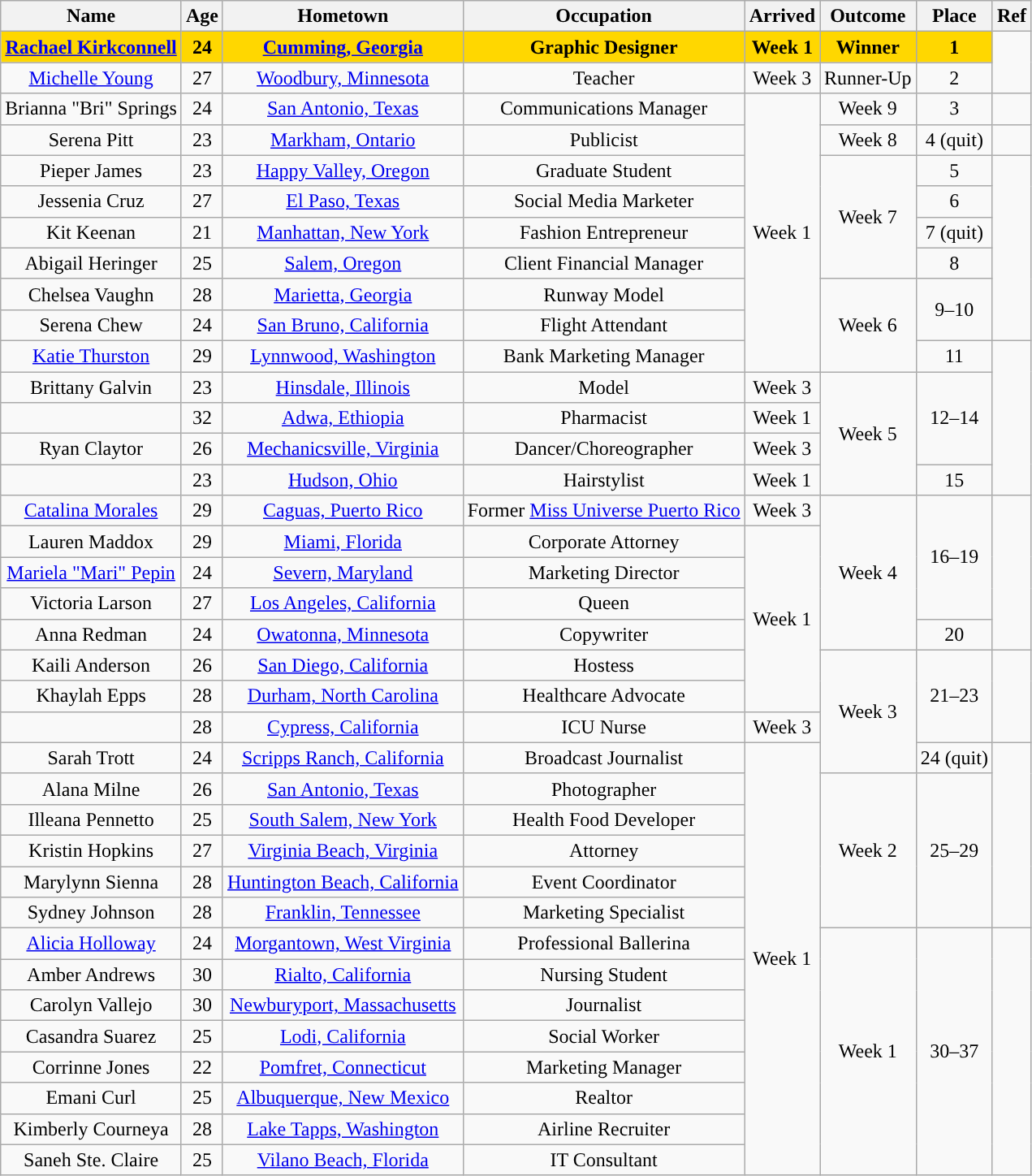<table class="wikitable sortable" style="text-align:center;">
<tr>
<th>Name</th>
<th>Age</th>
<th>Hometown</th>
<th>Occupation</th>
<th>Arrived</th>
<th>Outcome</th>
<th>Place</th>
<th>Ref</th>
</tr>
<tr>
<td bgcolor="gold"><strong><a href='#'>Rachael Kirkconnell</a></strong></td>
<td bgcolor="gold"><strong>24</strong></td>
<td bgcolor="gold"><strong><a href='#'>Cumming, Georgia</a></strong></td>
<td bgcolor="gold"><strong>Graphic Designer</strong></td>
<td bgcolor="gold"><strong>Week 1</strong></td>
<td bgcolor="gold"><strong>Winner</strong></td>
<td bgcolor="gold"><strong>1</strong></td>
<td rowspan="2"></td>
</tr>
<tr>
<td><a href='#'>Michelle Young</a></td>
<td>27</td>
<td><a href='#'>Woodbury, Minnesota</a></td>
<td>Teacher</td>
<td>Week 3</td>
<td>Runner-Up</td>
<td>2</td>
</tr>
<tr>
<td>Brianna "Bri" Springs</td>
<td>24</td>
<td><a href='#'>San Antonio, Texas</a></td>
<td>Communications Manager</td>
<td rowspan="9">Week 1</td>
<td>Week 9</td>
<td>3</td>
<td></td>
</tr>
<tr>
<td>Serena Pitt</td>
<td>23</td>
<td><a href='#'>Markham, Ontario</a></td>
<td>Publicist</td>
<td>Week 8</td>
<td>4 (quit)</td>
<td></td>
</tr>
<tr>
<td>Pieper James</td>
<td>23</td>
<td><a href='#'>Happy Valley, Oregon</a></td>
<td>Graduate Student</td>
<td rowspan="4">Week 7</td>
<td>5</td>
<td rowspan="6"></td>
</tr>
<tr>
<td>Jessenia Cruz</td>
<td>27</td>
<td><a href='#'>El Paso, Texas</a></td>
<td>Social Media Marketer</td>
<td>6</td>
</tr>
<tr>
<td>Kit Keenan</td>
<td>21</td>
<td><a href='#'>Manhattan, New York</a></td>
<td>Fashion Entrepreneur</td>
<td>7 (quit)</td>
</tr>
<tr>
<td>Abigail Heringer</td>
<td>25</td>
<td><a href='#'>Salem, Oregon</a></td>
<td>Client Financial Manager</td>
<td>8</td>
</tr>
<tr>
<td>Chelsea Vaughn</td>
<td>28</td>
<td><a href='#'>Marietta, Georgia</a></td>
<td>Runway Model</td>
<td rowspan="3">Week 6</td>
<td rowspan="2">9–10</td>
</tr>
<tr>
<td>Serena Chew</td>
<td>24</td>
<td><a href='#'>San Bruno, California</a></td>
<td>Flight Attendant</td>
</tr>
<tr>
<td><a href='#'>Katie Thurston</a></td>
<td>29</td>
<td><a href='#'>Lynnwood, Washington</a></td>
<td>Bank Marketing Manager</td>
<td>11</td>
<td rowspan="5"></td>
</tr>
<tr>
<td>Brittany Galvin</td>
<td>23</td>
<td><a href='#'>Hinsdale, Illinois</a></td>
<td>Model</td>
<td>Week 3</td>
<td rowspan="4">Week 5</td>
<td rowspan="3">12–14</td>
</tr>
<tr>
<td></td>
<td>32</td>
<td><a href='#'>Adwa, Ethiopia</a></td>
<td>Pharmacist</td>
<td>Week 1</td>
</tr>
<tr>
<td>Ryan Claytor</td>
<td>26</td>
<td><a href='#'>Mechanicsville, Virginia</a></td>
<td>Dancer/Choreographer</td>
<td>Week 3</td>
</tr>
<tr>
<td></td>
<td>23</td>
<td><a href='#'>Hudson, Ohio</a></td>
<td>Hairstylist</td>
<td>Week 1</td>
<td>15</td>
</tr>
<tr>
<td><a href='#'>Catalina Morales</a></td>
<td>29</td>
<td><a href='#'>Caguas, Puerto Rico</a></td>
<td>Former <a href='#'>Miss Universe Puerto Rico</a></td>
<td>Week 3</td>
<td rowspan=5>Week 4</td>
<td rowspan=4>16–19</td>
<td rowspan=5></td>
</tr>
<tr>
<td>Lauren Maddox</td>
<td>29</td>
<td><a href='#'>Miami, Florida</a></td>
<td>Corporate Attorney</td>
<td rowspan="6">Week 1</td>
</tr>
<tr>
<td><a href='#'>Mariela "Mari" Pepin</a></td>
<td>24</td>
<td><a href='#'>Severn, Maryland</a></td>
<td>Marketing Director</td>
</tr>
<tr>
<td>Victoria Larson</td>
<td>27</td>
<td><a href='#'>Los Angeles, California</a></td>
<td>Queen</td>
</tr>
<tr>
<td>Anna Redman</td>
<td>24</td>
<td><a href='#'>Owatonna, Minnesota</a></td>
<td>Copywriter</td>
<td>20</td>
</tr>
<tr>
<td>Kaili Anderson</td>
<td>26</td>
<td><a href='#'>San Diego, California</a></td>
<td>Hostess</td>
<td rowspan="4">Week 3</td>
<td rowspan="3">21–23</td>
<td rowspan="3"></td>
</tr>
<tr>
<td>Khaylah Epps</td>
<td>28</td>
<td><a href='#'>Durham, North Carolina</a></td>
<td>Healthcare Advocate</td>
</tr>
<tr>
<td></td>
<td>28</td>
<td><a href='#'>Cypress, California</a></td>
<td>ICU Nurse</td>
<td>Week 3</td>
</tr>
<tr>
<td>Sarah Trott</td>
<td>24</td>
<td><a href='#'>Scripps Ranch, California</a></td>
<td>Broadcast Journalist</td>
<td rowspan="14">Week 1</td>
<td>24 (quit)</td>
<td rowspan="6"></td>
</tr>
<tr>
<td>Alana Milne</td>
<td>26</td>
<td><a href='#'>San Antonio, Texas</a></td>
<td>Photographer</td>
<td rowspan="5">Week 2</td>
<td rowspan="5">25–29</td>
</tr>
<tr>
<td>Illeana Pennetto</td>
<td>25</td>
<td><a href='#'>South Salem, New York</a></td>
<td>Health Food Developer</td>
</tr>
<tr>
<td>Kristin Hopkins</td>
<td>27</td>
<td><a href='#'>Virginia Beach, Virginia</a></td>
<td>Attorney</td>
</tr>
<tr>
<td>Marylynn Sienna</td>
<td>28</td>
<td><a href='#'>Huntington Beach, California</a></td>
<td>Event Coordinator</td>
</tr>
<tr>
<td>Sydney Johnson</td>
<td>28</td>
<td><a href='#'>Franklin, Tennessee</a></td>
<td>Marketing Specialist</td>
</tr>
<tr>
<td><a href='#'>Alicia Holloway</a></td>
<td>24</td>
<td><a href='#'>Morgantown, West Virginia</a></td>
<td>Professional Ballerina</td>
<td rowspan="8">Week 1</td>
<td rowspan="8">30–37</td>
<td rowspan="8"></td>
</tr>
<tr>
<td>Amber Andrews</td>
<td>30</td>
<td><a href='#'>Rialto, California</a></td>
<td>Nursing Student</td>
</tr>
<tr>
<td>Carolyn Vallejo</td>
<td>30</td>
<td><a href='#'>Newburyport, Massachusetts</a></td>
<td>Journalist</td>
</tr>
<tr>
<td>Casandra Suarez</td>
<td>25</td>
<td><a href='#'>Lodi, California</a></td>
<td>Social Worker</td>
</tr>
<tr>
<td>Corrinne Jones</td>
<td>22</td>
<td><a href='#'>Pomfret, Connecticut</a></td>
<td>Marketing Manager</td>
</tr>
<tr>
<td>Emani Curl</td>
<td>25</td>
<td><a href='#'>Albuquerque, New Mexico</a></td>
<td>Realtor</td>
</tr>
<tr>
<td>Kimberly Courneya</td>
<td>28</td>
<td><a href='#'>Lake Tapps, Washington</a></td>
<td>Airline Recruiter</td>
</tr>
<tr>
<td>Saneh Ste. Claire</td>
<td>25</td>
<td><a href='#'>Vilano Beach, Florida</a></td>
<td>IT Consultant</td>
</tr>
</table>
